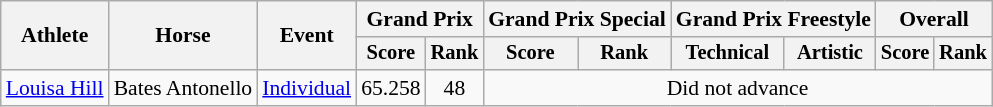<table class=wikitable style="font-size:90%">
<tr>
<th rowspan="2">Athlete</th>
<th rowspan="2">Horse</th>
<th rowspan="2">Event</th>
<th colspan="2">Grand Prix</th>
<th colspan="2">Grand Prix Special</th>
<th colspan="2">Grand Prix Freestyle</th>
<th colspan="2">Overall</th>
</tr>
<tr style="font-size:95%">
<th>Score</th>
<th>Rank</th>
<th>Score</th>
<th>Rank</th>
<th>Technical</th>
<th>Artistic</th>
<th>Score</th>
<th>Rank</th>
</tr>
<tr align=center>
<td align=left><a href='#'>Louisa Hill</a></td>
<td align=left>Bates Antonello</td>
<td align=left><a href='#'>Individual</a></td>
<td>65.258</td>
<td>48</td>
<td colspan=6>Did not advance</td>
</tr>
</table>
